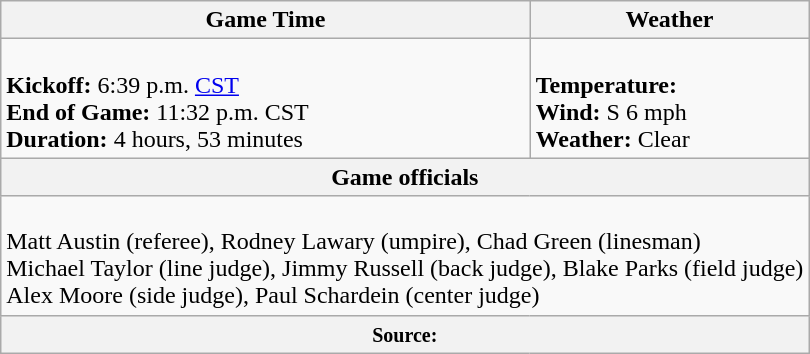<table class="wikitable">
<tr>
<th>Game Time</th>
<th>Weather</th>
</tr>
<tr>
<td><br><strong>Kickoff:</strong> 6:39 p.m. <a href='#'>CST</a><br>
<strong>End of Game:</strong> 11:32 p.m. CST<br>
<strong>Duration:</strong> 4 hours, 53 minutes</td>
<td><br><strong>Temperature:</strong> <br>
<strong>Wind:</strong> S 6 mph<br>
<strong>Weather:</strong> Clear</td>
</tr>
<tr>
<th colspan=2>Game officials</th>
</tr>
<tr>
<td colspan=2><br>Matt Austin (referee), Rodney Lawary (umpire), Chad Green (linesman)<br>Michael Taylor (line judge), Jimmy Russell (back judge), Blake Parks (field judge)<br>Alex Moore (side judge), Paul Schardein (center judge)</td>
</tr>
<tr>
<th colspan=2><small>Source:</small></th>
</tr>
</table>
